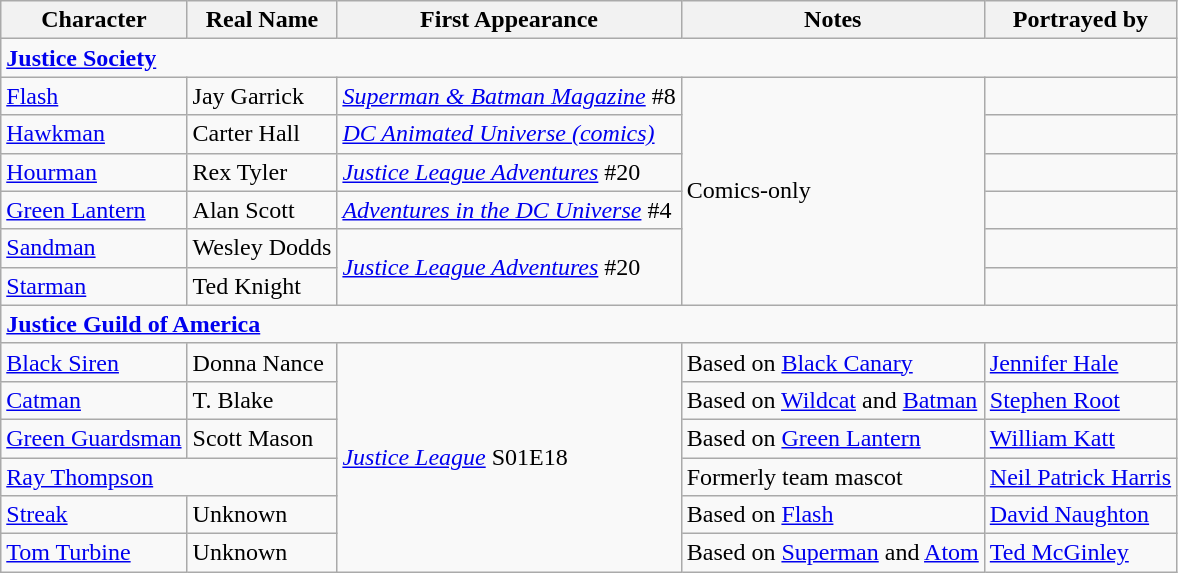<table class="wikitable">
<tr>
<th>Character</th>
<th>Real Name</th>
<th>First Appearance</th>
<th>Notes</th>
<th>Portrayed by</th>
</tr>
<tr>
<td colspan="5"><a href='#'><strong>Justice Society</strong></a></td>
</tr>
<tr>
<td><a href='#'>Flash</a></td>
<td>Jay Garrick</td>
<td><em><a href='#'>Superman & Batman Magazine</a></em> #8</td>
<td rowspan="6">Comics-only</td>
<td></td>
</tr>
<tr>
<td><a href='#'>Hawkman</a></td>
<td>Carter Hall</td>
<td><em><a href='#'>DC Animated Universe (comics)</a></em></td>
<td></td>
</tr>
<tr>
<td><a href='#'>Hourman</a></td>
<td>Rex Tyler</td>
<td><em><a href='#'>Justice League Adventures</a></em> #20</td>
<td></td>
</tr>
<tr>
<td><a href='#'>Green Lantern</a></td>
<td>Alan Scott</td>
<td><em><a href='#'>Adventures in the DC Universe</a></em> #4</td>
<td></td>
</tr>
<tr>
<td><a href='#'>Sandman</a></td>
<td>Wesley Dodds</td>
<td rowspan="2"><em><a href='#'>Justice League Adventures</a></em> #20</td>
<td></td>
</tr>
<tr>
<td><a href='#'>Starman</a></td>
<td>Ted Knight</td>
<td></td>
</tr>
<tr>
<td colspan="5"><strong><a href='#'>Justice Guild of America</a></strong></td>
</tr>
<tr>
<td><a href='#'>Black Siren</a></td>
<td>Donna Nance</td>
<td rowspan="6"><a href='#'><em>Justice League</em></a> S01E18</td>
<td>Based on <a href='#'>Black Canary</a></td>
<td><a href='#'>Jennifer Hale</a></td>
</tr>
<tr>
<td><a href='#'>Catman</a></td>
<td>T. Blake</td>
<td>Based on <a href='#'>Wildcat</a> and <a href='#'>Batman</a></td>
<td><a href='#'>Stephen Root</a></td>
</tr>
<tr>
<td><a href='#'>Green Guardsman</a></td>
<td>Scott Mason</td>
<td>Based on <a href='#'>Green Lantern</a></td>
<td><a href='#'>William Katt</a></td>
</tr>
<tr>
<td colspan="2"><a href='#'>Ray Thompson</a></td>
<td>Formerly team mascot</td>
<td><a href='#'>Neil Patrick Harris</a></td>
</tr>
<tr>
<td><a href='#'>Streak</a></td>
<td>Unknown</td>
<td>Based on <a href='#'>Flash</a></td>
<td><a href='#'>David Naughton</a></td>
</tr>
<tr>
<td><a href='#'>Tom Turbine</a></td>
<td>Unknown</td>
<td>Based on <a href='#'>Superman</a> and <a href='#'>Atom</a></td>
<td><a href='#'>Ted McGinley</a></td>
</tr>
</table>
